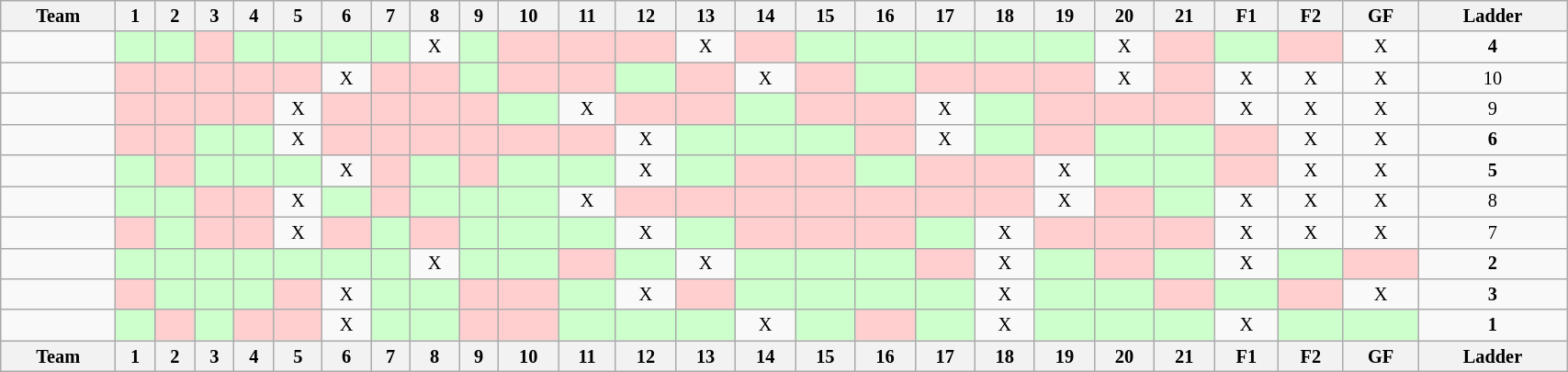<table class="wikitable sortable" style="font-size:85%; text-align:center; width:90%">
<tr valign="top">
<th valign="middle">Team</th>
<th>1</th>
<th>2</th>
<th>3</th>
<th>4</th>
<th>5</th>
<th>6</th>
<th>7</th>
<th>8</th>
<th>9</th>
<th>10</th>
<th>11</th>
<th>12</th>
<th>13</th>
<th>14</th>
<th>15</th>
<th>16</th>
<th>17</th>
<th>18</th>
<th>19</th>
<th>20</th>
<th>21</th>
<th>F1</th>
<th>F2</th>
<th>GF</th>
<th valign="middle">Ladder</th>
</tr>
<tr>
<td align="left"></td>
<td style="background:#cfc"></td>
<td style="background:#cfc"></td>
<td style="background:#ffcfcf"></td>
<td style="background:#cfc"></td>
<td style="background:#cfc"></td>
<td style="background:#cfc"></td>
<td style="background:#cfc"></td>
<td>X</td>
<td style="background:#cfc"></td>
<td style="background:#ffcfcf"></td>
<td style="background:#ffcfcf"></td>
<td style="background:#ffcfcf"></td>
<td>X</td>
<td style="background:#ffcfcf"></td>
<td style="background:#cfc"></td>
<td style="background:#cfc"></td>
<td style="background:#cfc"></td>
<td style="background:#cfc"></td>
<td style="background:#cfc"></td>
<td>X</td>
<td style="background:#ffcfcf"></td>
<td style="background:#cfc"></td>
<td style="background:#ffcfcf"></td>
<td>X</td>
<td style="text-align:center;"><strong>4</strong></td>
</tr>
<tr>
<td align="left"></td>
<td style="background:#ffcfcf"></td>
<td style="background:#ffcfcf"></td>
<td style="background:#ffcfcf"></td>
<td style="background:#ffcfcf"></td>
<td style="background:#ffcfcf"></td>
<td>X</td>
<td style="background:#ffcfcf"></td>
<td style="background:#ffcfcf"></td>
<td style="background:#cfc"></td>
<td style="background:#ffcfcf"></td>
<td style="background:#ffcfcf"></td>
<td style="background:#cfc"></td>
<td style="background:#ffcfcf"></td>
<td>X</td>
<td style="background:#ffcfcf"></td>
<td style="background:#cfc"></td>
<td style="background:#ffcfcf"></td>
<td style="background:#ffcfcf"></td>
<td style="background:#ffcfcf"></td>
<td>X</td>
<td style="background:#ffcfcf"></td>
<td>X</td>
<td>X</td>
<td>X</td>
<td style="text-align:center;">10</td>
</tr>
<tr>
<td align="left"></td>
<td style="background:#ffcfcf"></td>
<td style="background:#ffcfcf"></td>
<td style="background:#ffcfcf"></td>
<td style="background:#ffcfcf"></td>
<td>X</td>
<td style="background:#ffcfcf"></td>
<td style="background:#ffcfcf"></td>
<td style="background:#ffcfcf"></td>
<td style="background:#ffcfcf"></td>
<td style="background:#cfc"></td>
<td>X</td>
<td style="background:#ffcfcf"></td>
<td style="background:#ffcfcf"></td>
<td style="background:#cfc"></td>
<td style="background:#ffcfcf"></td>
<td style="background:#ffcfcf"></td>
<td>X</td>
<td style="background:#cfc"></td>
<td style="background:#ffcfcf"></td>
<td style="background:#ffcfcf"></td>
<td style="background:#ffcfcf"></td>
<td>X</td>
<td>X</td>
<td>X</td>
<td style="text-align:center;">9</td>
</tr>
<tr>
<td align="left"></td>
<td style="background:#ffcfcf"></td>
<td style="background:#ffcfcf"></td>
<td style="background:#cfc"></td>
<td style="background:#cfc"></td>
<td>X</td>
<td style="background:#ffcfcf"></td>
<td style="background:#ffcfcf"></td>
<td style="background:#ffcfcf"></td>
<td style="background:#ffcfcf"></td>
<td style="background:#ffcfcf"></td>
<td style="background:#ffcfcf"></td>
<td>X</td>
<td style="background:#cfc"></td>
<td style="background:#cfc"></td>
<td style="background:#cfc"></td>
<td style="background:#ffcfcf"></td>
<td>X</td>
<td style="background:#cfc"></td>
<td style="background:#ffcfcf"></td>
<td style="background:#cfc"></td>
<td style="background:#cfc"></td>
<td style="background:#ffcfcf"></td>
<td>X</td>
<td>X</td>
<td style="text-align:center;"><strong>6</strong></td>
</tr>
<tr>
<td align="left"></td>
<td style="background:#cfc"></td>
<td style="background:#ffcfcf"></td>
<td style="background:#cfc"></td>
<td style="background:#cfc"></td>
<td style="background:#cfc"></td>
<td>X</td>
<td style="background:#ffcfcf"></td>
<td style="background:#cfc"></td>
<td style="background:#ffcfcf"></td>
<td style="background:#cfc"></td>
<td style="background:#cfc"></td>
<td>X</td>
<td style="background:#cfc"></td>
<td style="background:#ffcfcf"></td>
<td style="background:#ffcfcf"></td>
<td style="background:#cfc"></td>
<td style="background:#ffcfcf"></td>
<td style="background:#ffcfcf"></td>
<td>X</td>
<td style="background:#cfc"></td>
<td style="background:#cfc"></td>
<td style="background:#ffcfcf"></td>
<td>X</td>
<td>X</td>
<td style="text-align:center;"><strong>5</strong></td>
</tr>
<tr>
<td align="left"></td>
<td style="background:#cfc"></td>
<td style="background:#cfc"></td>
<td style="background:#ffcfcf"></td>
<td style="background:#ffcfcf"></td>
<td>X</td>
<td style="background:#cfc"></td>
<td style="background:#ffcfcf"></td>
<td style="background:#cfc"></td>
<td style="background:#cfc"></td>
<td style="background:#cfc"></td>
<td>X</td>
<td style="background:#ffcfcf"></td>
<td style="background:#ffcfcf"></td>
<td style="background:#ffcfcf"></td>
<td style="background:#ffcfcf"></td>
<td style="background:#ffcfcf"></td>
<td style="background:#ffcfcf"></td>
<td style="background:#ffcfcf"></td>
<td>X</td>
<td style="background:#ffcfcf"></td>
<td style="background:#cfc"></td>
<td>X</td>
<td>X</td>
<td>X</td>
<td style="text-align:center;">8</td>
</tr>
<tr>
<td align="left"></td>
<td style="background:#ffcfcf"></td>
<td style="background:#cfc"></td>
<td style="background:#ffcfcf"></td>
<td style="background:#ffcfcf"></td>
<td>X</td>
<td style="background:#ffcfcf"></td>
<td style="background:#cfc"></td>
<td style="background:#ffcfcf"></td>
<td style="background:#cfc"></td>
<td style="background:#cfc"></td>
<td style="background:#cfc"></td>
<td>X</td>
<td style="background:#cfc"></td>
<td style="background:#ffcfcf"></td>
<td style="background:#ffcfcf"></td>
<td style="background:#ffcfcf"></td>
<td style="background:#cfc"></td>
<td>X</td>
<td style="background:#ffcfcf"></td>
<td style="background:#ffcfcf"></td>
<td style="background:#ffcfcf"></td>
<td>X</td>
<td>X</td>
<td>X</td>
<td style="text-align:center;">7</td>
</tr>
<tr>
<td align="left"></td>
<td style="background:#cfc"></td>
<td style="background:#cfc"></td>
<td style="background:#cfc"></td>
<td style="background:#cfc"></td>
<td style="background:#cfc"></td>
<td style="background:#cfc"></td>
<td style="background:#cfc"></td>
<td>X</td>
<td style="background:#cfc"></td>
<td style="background:#cfc"></td>
<td style="background:#ffcfcf"></td>
<td style="background:#cfc"></td>
<td>X</td>
<td style="background:#cfc"></td>
<td style="background:#cfc"></td>
<td style="background:#cfc"></td>
<td style="background:#ffcfcf"></td>
<td>X</td>
<td style="background:#cfc"></td>
<td style="background:#ffcfcf"></td>
<td style="background:#cfc"></td>
<td>X</td>
<td style="background:#cfc"></td>
<td style="background:#ffcfcf"></td>
<td style="text-align:center;"><strong>2</strong></td>
</tr>
<tr>
<td align="left"></td>
<td style="background:#ffcfcf"></td>
<td style="background:#cfc"></td>
<td style="background:#cfc"></td>
<td style="background:#cfc"></td>
<td style="background:#ffcfcf"></td>
<td>X</td>
<td style="background:#cfc"></td>
<td style="background:#cfc"></td>
<td style="background:#ffcfcf"></td>
<td style="background:#ffcfcf"></td>
<td style="background:#cfc"></td>
<td>X</td>
<td style="background:#ffcfcf"></td>
<td style="background:#cfc"></td>
<td style="background:#cfc"></td>
<td style="background:#cfc"></td>
<td style="background:#cfc"></td>
<td>X</td>
<td style="background:#cfc"></td>
<td style="background:#cfc"></td>
<td style="background:#ffcfcf"></td>
<td style="background:#cfc"></td>
<td style="background:#ffcfcf"></td>
<td>X</td>
<td style="text-align:center;"><strong>3</strong></td>
</tr>
<tr>
<td align="left"></td>
<td style="background:#cfc"></td>
<td style="background:#ffcfcf"></td>
<td style="background:#cfc"></td>
<td style="background:#ffcfcf"></td>
<td style="background:#ffcfcf"></td>
<td>X</td>
<td style="background:#cfc"></td>
<td style="background:#cfc"></td>
<td style="background:#ffcfcf"></td>
<td style="background:#ffcfcf"></td>
<td style="background:#cfc"></td>
<td style="background:#cfc"></td>
<td style="background:#cfc"></td>
<td>X</td>
<td style="background:#cfc"></td>
<td style="background:#ffcfcf"></td>
<td style="background:#cfc"></td>
<td>X</td>
<td style="background:#cfc"></td>
<td style="background:#cfc"></td>
<td style="background:#cfc"></td>
<td>X</td>
<td style="background:#cfc"></td>
<td style="background:#cfc"></td>
<td style="text-align:center;"><strong>1</strong></td>
</tr>
<tr valign="top">
<th valign="middle">Team</th>
<th>1</th>
<th>2</th>
<th>3</th>
<th>4</th>
<th>5</th>
<th>6</th>
<th>7</th>
<th>8</th>
<th>9</th>
<th>10</th>
<th>11</th>
<th>12</th>
<th>13</th>
<th>14</th>
<th>15</th>
<th>16</th>
<th>17</th>
<th>18</th>
<th>19</th>
<th>20</th>
<th>21</th>
<th>F1</th>
<th>F2</th>
<th>GF</th>
<th valign="middle">Ladder</th>
</tr>
</table>
